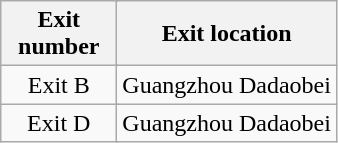<table class="wikitable">
<tr>
<th style="width:70px" colspan="2">Exit number</th>
<th>Exit location</th>
</tr>
<tr>
<td align="center" colspan="2">Exit B</td>
<td>Guangzhou Dadaobei</td>
</tr>
<tr>
<td align="center" colspan="2">Exit D</td>
<td>Guangzhou Dadaobei</td>
</tr>
</table>
